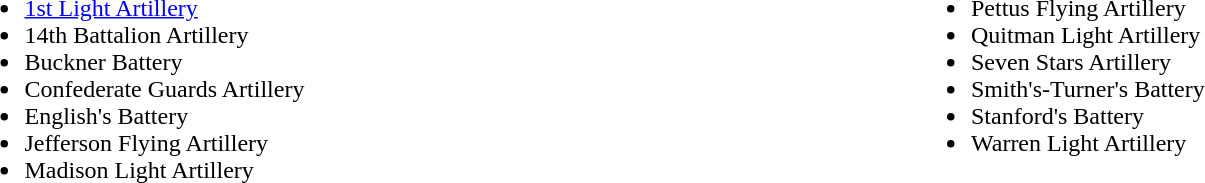<table width=100% |>
<tr>
<td width=50%><br><ul><li><a href='#'>1st Light Artillery</a></li><li>14th Battalion Artillery</li><li>Buckner Battery</li><li>Confederate Guards Artillery</li><li>English's Battery</li><li>Jefferson Flying Artillery</li><li>Madison Light Artillery</li></ul></td>
<td width=50% valign="top"><br><ul><li>Pettus Flying Artillery</li><li>Quitman Light Artillery</li><li>Seven Stars Artillery</li><li>Smith's-Turner's Battery</li><li>Stanford's Battery</li><li>Warren Light Artillery</li></ul></td>
</tr>
</table>
